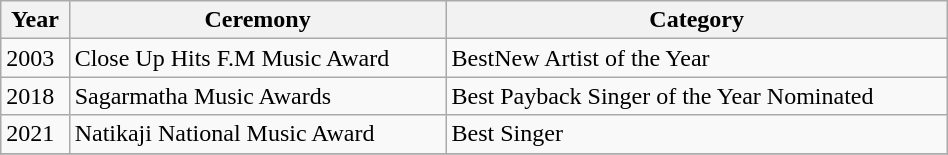<table class="wikitable mw-collapsible " style="width:50%;">
<tr>
<th>Year</th>
<th>Ceremony</th>
<th>Category</th>
</tr>
<tr>
<td>2003</td>
<td>Close Up Hits F.M Music Award</td>
<td>BestNew Artist of the Year</td>
</tr>
<tr>
<td>2018</td>
<td>Sagarmatha Music Awards</td>
<td>Best Payback Singer of the Year Nominated</td>
</tr>
<tr>
<td>2021</td>
<td>Natikaji National Music Award</td>
<td>Best Singer </td>
</tr>
<tr>
</tr>
</table>
